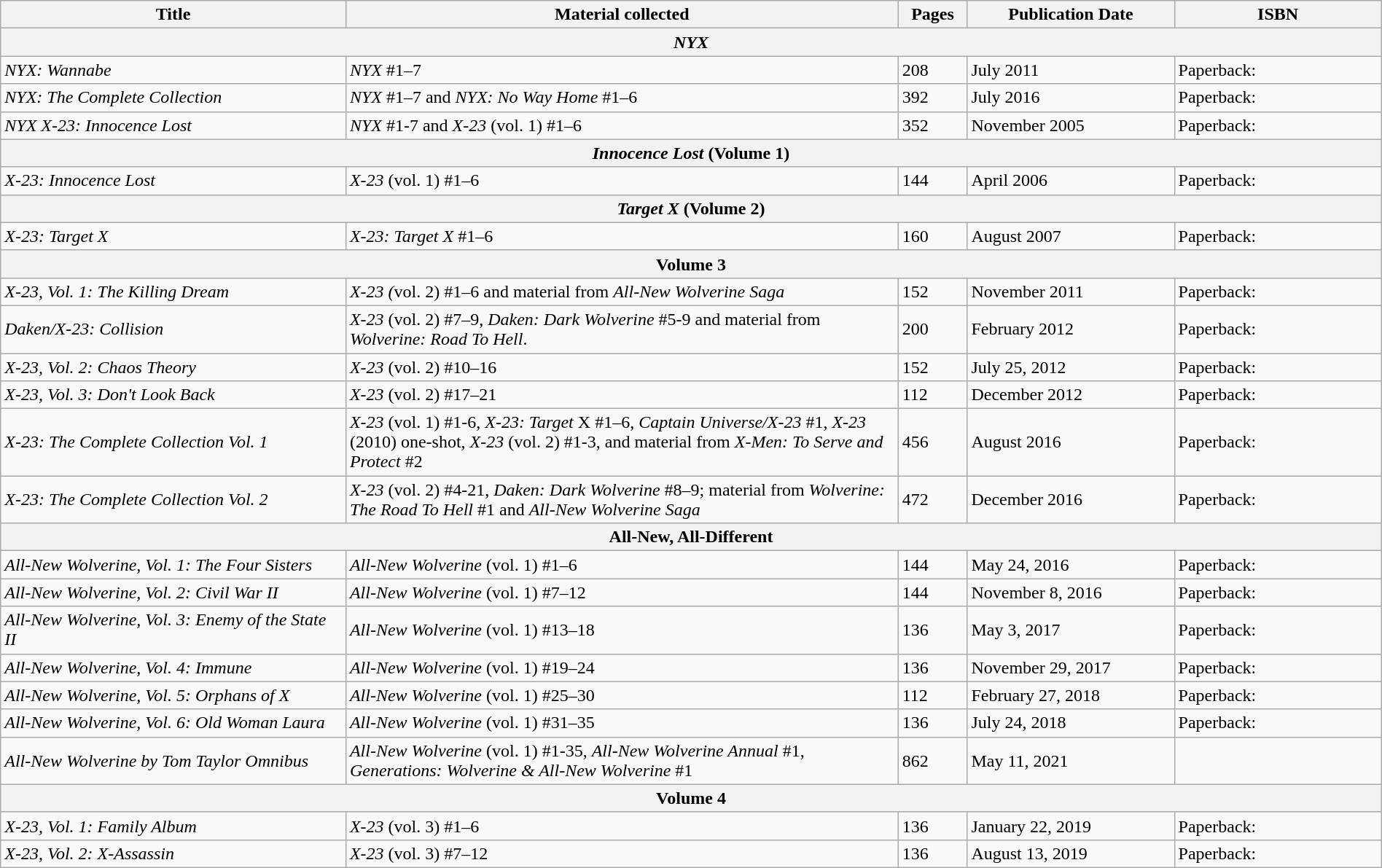<table class="wikitable" width="100%">
<tr>
<th width="25%">Title</th>
<th width="40%">Material collected</th>
<th width="5%">Pages</th>
<th width="15%">Publication Date</th>
<th width="15%">ISBN</th>
</tr>
<tr>
<th colspan="5"><strong><em>NYX</em></strong></th>
</tr>
<tr>
<td><em>NYX: Wannabe</em></td>
<td><em>NYX</em> #1–7</td>
<td>208</td>
<td>July 2011</td>
<td>Paperback: </td>
</tr>
<tr>
<td><em>NYX: The Complete Collection</em></td>
<td><em>NYX</em> #1–7 and <em>NYX: No Way Home</em> #1–6</td>
<td>392</td>
<td>July 2016</td>
<td>Paperback: </td>
</tr>
<tr>
<td><em>NYX X-23: Innocence Lost</em></td>
<td><em>NYX</em> #1-7 and <em>X-23</em> (vol. 1) #1–6</td>
<td>352</td>
<td>November 2005</td>
<td>Paperback: </td>
</tr>
<tr>
<th colspan="5"><em>Innocence Lost</em> (Volume 1)</th>
</tr>
<tr>
<td><em>X-23: Innocence Lost</em></td>
<td><em>X-23</em> (vol. 1) #1–6</td>
<td>144</td>
<td>April 2006</td>
<td>Paperback: </td>
</tr>
<tr>
<th colspan="5"><em>Target X</em> (Volume 2)</th>
</tr>
<tr>
<td><em>X-23: Target X</em></td>
<td><em>X-23: Target X</em> #1–6</td>
<td>160</td>
<td>August 2007</td>
<td>Paperback: </td>
</tr>
<tr>
<th colspan="5">Volume 3</th>
</tr>
<tr>
<td><em>X-23, Vol. 1: The Killing Dream</em></td>
<td><em>X-23 (</em>vol. 2) #1–6 and material from <em>All-New Wolverine Saga</em></td>
<td>152</td>
<td>November 2011</td>
<td>Paperback: </td>
</tr>
<tr>
<td><em>Daken/X-23: Collision</em></td>
<td><em>X-23</em> (vol. 2) #7–9, <em>Daken: Dark Wolverine</em> #5-9 and material from <em>Wolverine: Road To Hell</em>.</td>
<td>200</td>
<td>February 2012</td>
<td>Paperback: </td>
</tr>
<tr>
<td><em>X-23, Vol. 2: Chaos Theory</em></td>
<td><em>X-23</em> (vol. 2) #10–16</td>
<td>152</td>
<td>July 25, 2012</td>
<td>Paperback: </td>
</tr>
<tr>
<td><em>X-23, Vol. 3: Don't Look Back</em></td>
<td><em>X-23</em> (vol. 2) #17–21</td>
<td>112</td>
<td>December 2012</td>
<td>Paperback: </td>
</tr>
<tr>
<td><em>X-23: The Complete Collection Vol. 1</em></td>
<td><em>X-23</em> (vol. 1) #1-6, <em>X-23: Target</em> X #1–6, <em>Captain Universe/X-23</em> #1, <em>X-23</em> (2010) one-shot, <em>X-23</em> (vol. 2) #1-3, and material from <em>X-Men: To Serve and Protect</em> #2</td>
<td>456</td>
<td>August 2016</td>
<td>Paperback: </td>
</tr>
<tr>
<td><em>X-23: The Complete Collection Vol. 2</em></td>
<td><em>X-23</em> (vol. 2) #4-21, <em>Daken: Dark Wolverine</em> #8–9; material from <em>Wolverine: The Road To Hell</em> #1 and <em>All-New Wolverine Saga</em></td>
<td>472</td>
<td>December 2016</td>
<td>Paperback: </td>
</tr>
<tr>
<th colspan="5">All-New, All-Different</th>
</tr>
<tr>
<td><em>All-New Wolverine, Vol. 1: The Four Sisters</em></td>
<td><em>All-New Wolverine</em> (vol. 1) #1–6</td>
<td>144</td>
<td>May 24, 2016</td>
<td>Paperback: </td>
</tr>
<tr>
<td><em>All-New Wolverine, Vol. 2: Civil War II</em></td>
<td><em>All-New Wolverine</em> (vol. 1) #7–12</td>
<td>144</td>
<td>November 8, 2016</td>
<td>Paperback: </td>
</tr>
<tr>
<td><em>All-New Wolverine, Vol. 3: Enemy of the State II </em></td>
<td><em>All-New Wolverine</em> (vol. 1) #13–18</td>
<td>136</td>
<td>May 3, 2017</td>
<td>Paperback: </td>
</tr>
<tr>
<td><em>All-New Wolverine, Vol. 4: Immune </em></td>
<td><em>All-New Wolverine</em> (vol. 1) #19–24</td>
<td>136</td>
<td>November 29, 2017</td>
<td>Paperback: </td>
</tr>
<tr>
<td><em>All-New Wolverine, Vol. 5: Orphans of X </em></td>
<td><em>All-New Wolverine</em> (vol. 1) #25–30</td>
<td>112</td>
<td>February 27, 2018</td>
<td>Paperback: </td>
</tr>
<tr>
<td><em>All-New Wolverine, Vol. 6: Old Woman Laura </em></td>
<td><em>All-New Wolverine</em> (vol. 1) #31–35</td>
<td>136</td>
<td>July 24, 2018</td>
<td>Paperback: </td>
</tr>
<tr>
<td><em>All-New Wolverine by Tom Taylor Omnibus</em></td>
<td><em>All-New Wolverine</em> (vol. 1) #1-35, <em>All-New Wolverine Annual</em> #1, <em>Generations: Wolverine & All-New Wolverine</em> #1</td>
<td>862</td>
<td>May 11, 2021</td>
<td></td>
</tr>
<tr>
<th colspan="5">Volume 4</th>
</tr>
<tr>
<td><em>X-23, Vol. 1: Family Album</em></td>
<td><em>X-23</em> (vol. 3) #1–6</td>
<td>136</td>
<td>January 22, 2019</td>
<td>Paperback: </td>
</tr>
<tr>
<td><em>X-23, Vol. 2: X-Assassin</em></td>
<td><em>X-23</em> (vol. 3) #7–12</td>
<td>136</td>
<td>August 13, 2019</td>
<td>Paperback: </td>
</tr>
</table>
